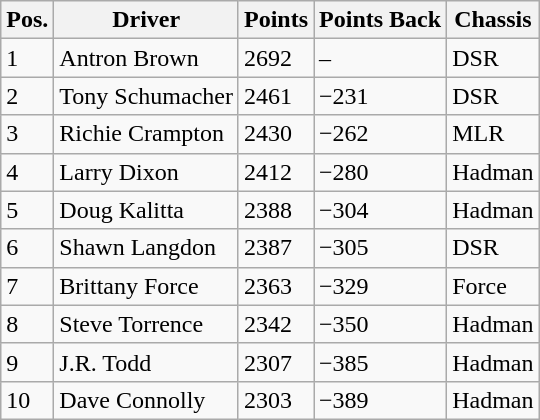<table class="wikitable">
<tr>
<th>Pos.</th>
<th>Driver</th>
<th>Points</th>
<th>Points Back</th>
<th>Chassis</th>
</tr>
<tr>
<td>1</td>
<td>Antron Brown</td>
<td>2692</td>
<td>–</td>
<td>DSR</td>
</tr>
<tr>
<td>2</td>
<td>Tony Schumacher</td>
<td>2461</td>
<td>−231</td>
<td>DSR</td>
</tr>
<tr>
<td>3</td>
<td>Richie Crampton</td>
<td>2430</td>
<td>−262</td>
<td>MLR</td>
</tr>
<tr>
<td>4</td>
<td>Larry Dixon</td>
<td>2412</td>
<td>−280</td>
<td>Hadman</td>
</tr>
<tr>
<td>5</td>
<td>Doug Kalitta</td>
<td>2388</td>
<td>−304</td>
<td>Hadman</td>
</tr>
<tr>
<td>6</td>
<td>Shawn Langdon</td>
<td>2387</td>
<td>−305</td>
<td>DSR</td>
</tr>
<tr>
<td>7</td>
<td>Brittany Force</td>
<td>2363</td>
<td>−329</td>
<td>Force</td>
</tr>
<tr>
<td>8</td>
<td>Steve Torrence</td>
<td>2342</td>
<td>−350</td>
<td>Hadman</td>
</tr>
<tr>
<td>9</td>
<td>J.R. Todd</td>
<td>2307</td>
<td>−385</td>
<td>Hadman</td>
</tr>
<tr>
<td>10</td>
<td>Dave Connolly</td>
<td>2303</td>
<td>−389</td>
<td>Hadman</td>
</tr>
</table>
